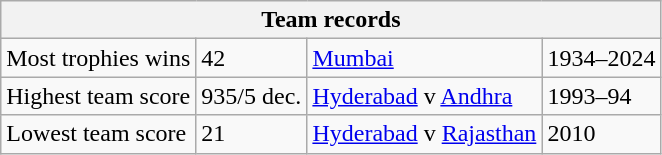<table class="wikitable">
<tr>
<th colspan="4">Team records</th>
</tr>
<tr>
<td>Most trophies wins</td>
<td>42</td>
<td><a href='#'>Mumbai</a></td>
<td>1934–2024</td>
</tr>
<tr>
<td>Highest team score</td>
<td>935/5 dec.</td>
<td><a href='#'>Hyderabad</a> v <a href='#'>Andhra</a></td>
<td>1993–94</td>
</tr>
<tr>
<td>Lowest team score</td>
<td>21</td>
<td><a href='#'>Hyderabad</a> v <a href='#'>Rajasthan</a></td>
<td>2010</td>
</tr>
</table>
